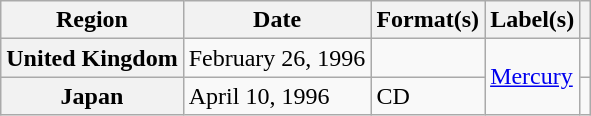<table class="wikitable plainrowheaders">
<tr>
<th scope="col">Region</th>
<th scope="col">Date</th>
<th scope="col">Format(s)</th>
<th scope="col">Label(s)</th>
<th scope="col"></th>
</tr>
<tr>
<th scope="row">United Kingdom</th>
<td>February 26, 1996</td>
<td></td>
<td rowspan="2"><a href='#'>Mercury</a></td>
<td align="center"></td>
</tr>
<tr>
<th scope="row">Japan</th>
<td>April 10, 1996</td>
<td>CD</td>
<td align="center"></td>
</tr>
</table>
